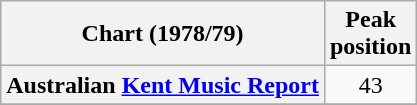<table class="wikitable sortable plainrowheaders">
<tr>
<th scope="col">Chart (1978/79)</th>
<th scope="col">Peak<br>position</th>
</tr>
<tr>
<th scope="row">Australian <a href='#'>Kent Music Report</a></th>
<td style="text-align:center;">43</td>
</tr>
<tr>
</tr>
</table>
